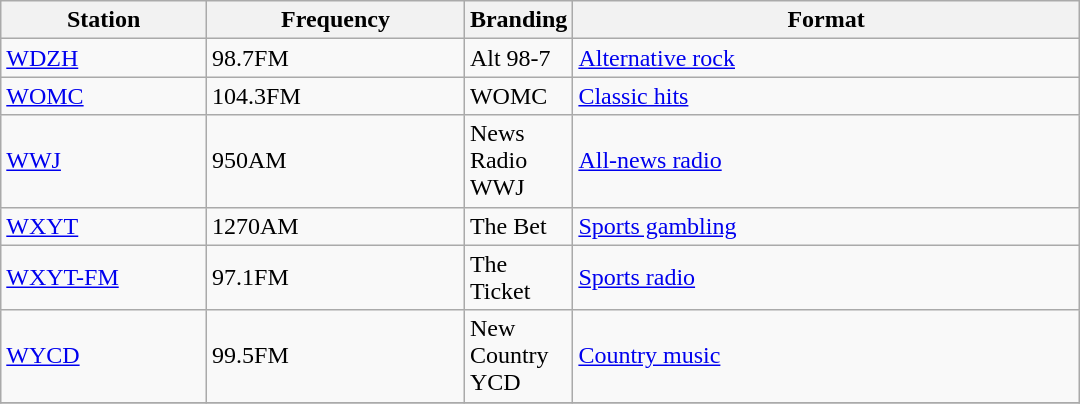<table class="wikitable sortable" style="width:45em;">
<tr>
<th style="width:20%">Station</th>
<th style="width:25%">Frequency</th>
<th style="width:5%">Branding</th>
<th style="width:50%">Format</th>
</tr>
<tr>
<td><a href='#'>WDZH</a></td>
<td>98.7FM</td>
<td>Alt 98-7</td>
<td><a href='#'>Alternative rock</a></td>
</tr>
<tr>
<td><a href='#'>WOMC</a></td>
<td>104.3FM</td>
<td>WOMC</td>
<td><a href='#'>Classic hits</a></td>
</tr>
<tr>
<td><a href='#'>WWJ</a></td>
<td>950AM</td>
<td>News Radio WWJ</td>
<td><a href='#'>All-news radio</a></td>
</tr>
<tr>
<td><a href='#'>WXYT</a></td>
<td>1270AM</td>
<td>The Bet</td>
<td><a href='#'>Sports gambling</a></td>
</tr>
<tr>
<td><a href='#'>WXYT-FM</a></td>
<td>97.1FM</td>
<td>The Ticket</td>
<td><a href='#'>Sports radio</a></td>
</tr>
<tr>
<td><a href='#'>WYCD</a></td>
<td>99.5FM</td>
<td>New Country YCD</td>
<td><a href='#'>Country music</a></td>
</tr>
<tr>
</tr>
</table>
